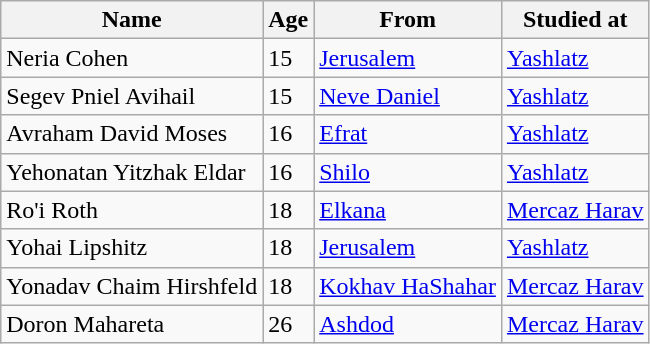<table class="wikitable">
<tr>
<th>Name</th>
<th>Age</th>
<th>From</th>
<th>Studied at</th>
</tr>
<tr>
<td>Neria Cohen</td>
<td>15</td>
<td><a href='#'>Jerusalem</a></td>
<td><a href='#'>Yashlatz</a></td>
</tr>
<tr>
<td>Segev Pniel Avihail</td>
<td>15</td>
<td><a href='#'>Neve Daniel</a></td>
<td><a href='#'>Yashlatz</a></td>
</tr>
<tr>
<td>Avraham David Moses</td>
<td>16</td>
<td><a href='#'>Efrat</a></td>
<td><a href='#'>Yashlatz</a></td>
</tr>
<tr>
<td>Yehonatan Yitzhak Eldar</td>
<td>16</td>
<td><a href='#'>Shilo</a></td>
<td><a href='#'>Yashlatz</a></td>
</tr>
<tr>
<td>Ro'i Roth</td>
<td>18</td>
<td><a href='#'>Elkana</a></td>
<td><a href='#'>Mercaz Harav</a></td>
</tr>
<tr>
<td>Yohai Lipshitz</td>
<td>18</td>
<td><a href='#'>Jerusalem</a></td>
<td><a href='#'>Yashlatz</a></td>
</tr>
<tr>
<td>Yonadav Chaim Hirshfeld</td>
<td>18</td>
<td><a href='#'>Kokhav HaShahar</a></td>
<td><a href='#'>Mercaz Harav</a></td>
</tr>
<tr>
<td>Doron Mahareta</td>
<td>26</td>
<td><a href='#'>Ashdod</a></td>
<td><a href='#'>Mercaz Harav</a></td>
</tr>
</table>
